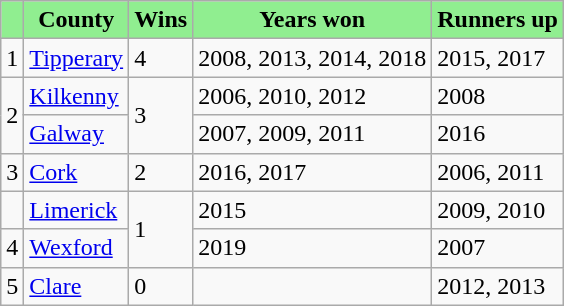<table class="wikitable">
<tr>
<th style="background:lightgreen;"></th>
<th style="background:lightgreen;">County</th>
<th style="background:lightgreen;">Wins</th>
<th style="background:lightgreen;">Years won</th>
<th style="background:lightgreen;">Runners up</th>
</tr>
<tr>
<td>1</td>
<td> <a href='#'>Tipperary</a></td>
<td>4</td>
<td>2008, 2013, 2014, 2018</td>
<td>2015, 2017</td>
</tr>
<tr>
<td rowspan="2">2</td>
<td> <a href='#'>Kilkenny</a></td>
<td rowspan="2">3</td>
<td>2006, 2010, 2012</td>
<td>2008</td>
</tr>
<tr>
<td> <a href='#'>Galway</a></td>
<td>2007, 2009, 2011</td>
<td>2016</td>
</tr>
<tr>
<td>3</td>
<td> <a href='#'>Cork</a></td>
<td>2</td>
<td>2016, 2017</td>
<td>2006, 2011</td>
</tr>
<tr>
<td></td>
<td> <a href='#'>Limerick</a></td>
<td rowspan="2">1</td>
<td>2015</td>
<td>2009, 2010</td>
</tr>
<tr>
<td>4</td>
<td>  <a href='#'>Wexford</a></td>
<td>2019</td>
<td>2007</td>
</tr>
<tr>
<td>5</td>
<td> <a href='#'>Clare</a></td>
<td>0</td>
<td></td>
<td>2012, 2013</td>
</tr>
</table>
